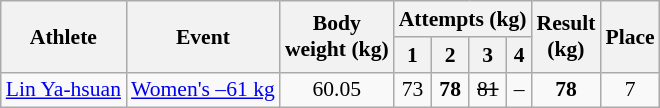<table class="wikitable" style="font-size:90%">
<tr>
<th rowspan="2">Athlete</th>
<th rowspan="2">Event</th>
<th rowspan="2">Body<br>weight (kg)</th>
<th colspan="4">Attempts (kg)</th>
<th rowspan="2">Result<br>(kg)</th>
<th rowspan="2">Place</th>
</tr>
<tr>
<th>1</th>
<th>2</th>
<th>3</th>
<th>4</th>
</tr>
<tr>
<td><a href='#'>Lin Ya-hsuan</a></td>
<td><a href='#'>Women's –61 kg</a></td>
<td align="center">60.05</td>
<td align="center">73</td>
<td align="center"><strong>78</strong></td>
<td align="center"><s>81</s></td>
<td align="center">–</td>
<td align="center"><strong>78</strong></td>
<td align="center">7</td>
</tr>
</table>
